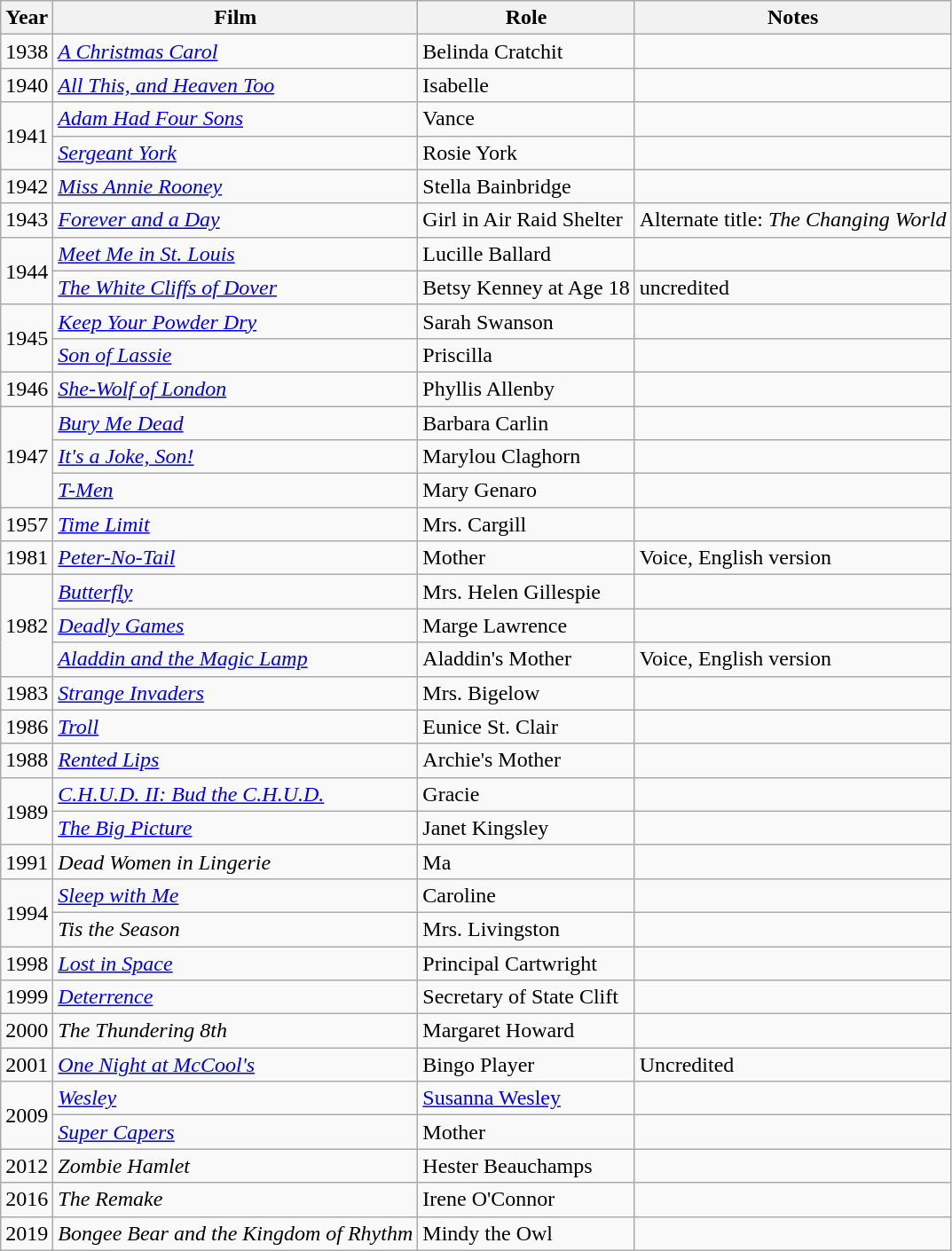<table class="wikitable">
<tr>
<th>Year</th>
<th>Film</th>
<th>Role</th>
<th>Notes</th>
</tr>
<tr>
<td>1938</td>
<td><em><a href='#'>A Christmas Carol</a></em></td>
<td>Belinda Cratchit</td>
<td></td>
</tr>
<tr>
<td>1940</td>
<td><em><a href='#'>All This, and Heaven Too</a></em></td>
<td>Isabelle</td>
<td></td>
</tr>
<tr>
<td rowspan=2>1941</td>
<td><em><a href='#'>Adam Had Four Sons</a></em></td>
<td>Vance</td>
<td></td>
</tr>
<tr>
<td><em><a href='#'>Sergeant York</a></em></td>
<td>Rosie York</td>
<td></td>
</tr>
<tr>
<td>1942</td>
<td><em><a href='#'>Miss Annie Rooney</a></em></td>
<td>Stella Bainbridge</td>
<td></td>
</tr>
<tr>
<td>1943</td>
<td><em><a href='#'>Forever and a Day</a></em></td>
<td>Girl in Air Raid Shelter</td>
<td>Alternate title: <em>The Changing World</em></td>
</tr>
<tr>
<td rowspan=2>1944</td>
<td><em><a href='#'>Meet Me in St. Louis</a></em></td>
<td>Lucille Ballard</td>
<td></td>
</tr>
<tr>
<td><em><a href='#'>The White Cliffs of Dover</a></em></td>
<td>Betsy Kenney at Age 18</td>
<td>uncredited</td>
</tr>
<tr>
<td rowspan=2>1945</td>
<td><em><a href='#'>Keep Your Powder Dry</a></em></td>
<td>Sarah Swanson</td>
<td></td>
</tr>
<tr>
<td><em><a href='#'>Son of Lassie</a></em></td>
<td>Priscilla</td>
<td></td>
</tr>
<tr>
<td>1946</td>
<td><em><a href='#'>She-Wolf of London</a></em></td>
<td>Phyllis Allenby</td>
<td></td>
</tr>
<tr>
<td rowspan=3>1947</td>
<td><em><a href='#'>Bury Me Dead</a></em></td>
<td>Barbara Carlin</td>
<td></td>
</tr>
<tr>
<td><em><a href='#'>It's a Joke, Son!</a></em></td>
<td>Marylou Claghorn</td>
<td></td>
</tr>
<tr>
<td><em><a href='#'>T-Men</a></em></td>
<td>Mary Genaro</td>
<td></td>
</tr>
<tr>
<td>1957</td>
<td><em><a href='#'>Time Limit</a></em></td>
<td>Mrs. Cargill</td>
<td></td>
</tr>
<tr>
<td>1981</td>
<td><em><a href='#'>Peter-No-Tail</a></em></td>
<td>Mother</td>
<td>Voice, English version</td>
</tr>
<tr>
<td rowspan=3>1982</td>
<td><em><a href='#'>Butterfly</a></em></td>
<td>Mrs. Helen Gillespie</td>
<td></td>
</tr>
<tr>
<td><em><a href='#'>Deadly Games</a></em></td>
<td>Marge Lawrence</td>
<td></td>
</tr>
<tr>
<td><em><a href='#'>Aladdin and the Magic Lamp</a></em></td>
<td>Aladdin's Mother</td>
<td>Voice, English version</td>
</tr>
<tr>
<td>1983</td>
<td><em><a href='#'>Strange Invaders</a></em></td>
<td>Mrs. Bigelow</td>
<td></td>
</tr>
<tr>
<td>1986</td>
<td><em><a href='#'>Troll</a></em></td>
<td>Eunice St. Clair</td>
<td></td>
</tr>
<tr>
<td>1988</td>
<td><em><a href='#'>Rented Lips</a></em></td>
<td>Archie's Mother</td>
<td></td>
</tr>
<tr>
<td rowspan=2>1989</td>
<td><em><a href='#'>C.H.U.D. II: Bud the C.H.U.D.</a></em></td>
<td>Gracie</td>
<td></td>
</tr>
<tr>
<td><em> <a href='#'>The Big Picture</a></em></td>
<td>Janet Kingsley</td>
<td></td>
</tr>
<tr>
<td>1991</td>
<td><em>Dead Women in Lingerie</em></td>
<td>Ma</td>
<td></td>
</tr>
<tr>
<td rowspan=2>1994</td>
<td><em><a href='#'>Sleep with Me</a></em></td>
<td>Caroline</td>
<td></td>
</tr>
<tr>
<td><em>Tis the Season</em></td>
<td>Mrs. Livingston</td>
<td></td>
</tr>
<tr>
<td>1998</td>
<td><em><a href='#'>Lost in Space</a></em></td>
<td>Principal Cartwright</td>
<td></td>
</tr>
<tr>
<td>1999</td>
<td><em><a href='#'>Deterrence</a></em></td>
<td>Secretary of State Clift</td>
<td></td>
</tr>
<tr>
<td>2000</td>
<td><em>The Thundering 8th</em></td>
<td>Margaret Howard</td>
<td></td>
</tr>
<tr>
<td>2001</td>
<td><em><a href='#'>One Night at McCool's</a></em></td>
<td>Bingo Player</td>
<td>Uncredited</td>
</tr>
<tr>
<td rowspan=2>2009</td>
<td><em><a href='#'>Wesley</a></em></td>
<td><a href='#'>Susanna Wesley</a></td>
<td></td>
</tr>
<tr>
<td><em><a href='#'>Super Capers</a></em></td>
<td>Mother</td>
<td></td>
</tr>
<tr>
<td>2012</td>
<td><em>Zombie Hamlet</em></td>
<td>Hester Beauchamps</td>
<td></td>
</tr>
<tr>
<td>2016</td>
<td><em>The Remake</em></td>
<td>Irene O'Connor</td>
<td></td>
</tr>
<tr>
<td>2019</td>
<td><em>Bongee Bear and the Kingdom of Rhythm</em></td>
<td>Mindy the Owl</td>
<td></td>
</tr>
</table>
